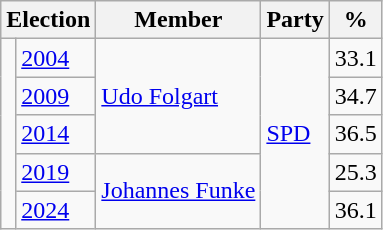<table class=wikitable>
<tr>
<th colspan=2>Election</th>
<th>Member</th>
<th>Party</th>
<th>%</th>
</tr>
<tr>
<td rowspan=5 bgcolor=></td>
<td><a href='#'>2004</a></td>
<td rowspan=3><a href='#'>Udo Folgart</a></td>
<td rowspan=5><a href='#'>SPD</a></td>
<td align=right>33.1</td>
</tr>
<tr>
<td><a href='#'>2009</a></td>
<td align=right>34.7</td>
</tr>
<tr>
<td><a href='#'>2014</a></td>
<td align=right>36.5</td>
</tr>
<tr>
<td><a href='#'>2019</a></td>
<td rowspan=2><a href='#'>Johannes Funke</a></td>
<td align=right>25.3</td>
</tr>
<tr>
<td><a href='#'>2024</a></td>
<td align=right>36.1</td>
</tr>
</table>
